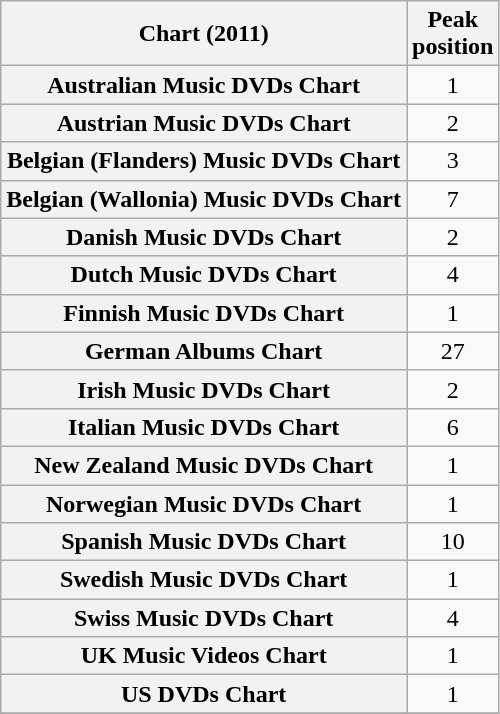<table class="wikitable plainrowheaders sortable" style="text-align:center;" border="1">
<tr>
<th scope="col">Chart (2011)</th>
<th scope="col">Peak<br>position</th>
</tr>
<tr>
<th scope="row">Australian Music DVDs Chart</th>
<td>1</td>
</tr>
<tr>
<th scope="row">Austrian Music DVDs Chart</th>
<td>2</td>
</tr>
<tr>
<th scope="row">Belgian (Flanders) Music DVDs Chart</th>
<td>3</td>
</tr>
<tr>
<th scope="row">Belgian (Wallonia) Music DVDs Chart</th>
<td>7</td>
</tr>
<tr>
<th scope="row">Danish Music DVDs Chart</th>
<td>2</td>
</tr>
<tr>
<th scope="row">Dutch Music DVDs Chart</th>
<td>4</td>
</tr>
<tr>
<th scope="row">Finnish Music DVDs Chart</th>
<td>1</td>
</tr>
<tr>
<th scope="row">German Albums Chart</th>
<td>27</td>
</tr>
<tr>
<th scope="row">Irish Music DVDs Chart</th>
<td>2</td>
</tr>
<tr>
<th scope="row">Italian Music DVDs Chart</th>
<td>6</td>
</tr>
<tr>
<th scope="row">New Zealand Music DVDs Chart</th>
<td>1</td>
</tr>
<tr>
<th scope="row">Norwegian Music DVDs Chart</th>
<td>1</td>
</tr>
<tr>
<th scope="row">Spanish Music DVDs Chart</th>
<td>10</td>
</tr>
<tr>
<th scope="row">Swedish Music DVDs Chart</th>
<td>1</td>
</tr>
<tr>
<th scope="row">Swiss Music DVDs Chart</th>
<td>4</td>
</tr>
<tr>
<th scope="row">UK Music Videos Chart</th>
<td>1</td>
</tr>
<tr>
<th scope="row">US DVDs Chart</th>
<td>1</td>
</tr>
<tr>
</tr>
</table>
